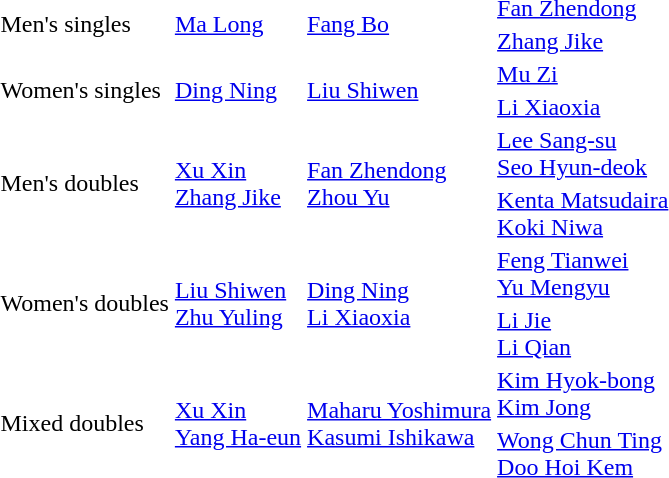<table>
<tr>
<td rowspan=2>Men's singles <br></td>
<td rowspan=2> <a href='#'>Ma Long</a></td>
<td rowspan=2> <a href='#'>Fang Bo</a></td>
<td> <a href='#'>Fan Zhendong</a></td>
</tr>
<tr>
<td> <a href='#'>Zhang Jike</a></td>
</tr>
<tr>
<td rowspan=2>Women's singles <br></td>
<td rowspan=2> <a href='#'>Ding Ning</a></td>
<td rowspan=2> <a href='#'>Liu Shiwen</a></td>
<td> <a href='#'>Mu Zi</a></td>
</tr>
<tr>
<td> <a href='#'>Li Xiaoxia</a></td>
</tr>
<tr>
<td rowspan=2>Men's doubles <br></td>
<td rowspan=2> <a href='#'>Xu Xin</a> <br> <a href='#'>Zhang Jike</a></td>
<td rowspan=2> <a href='#'>Fan Zhendong</a> <br> <a href='#'>Zhou Yu</a></td>
<td> <a href='#'>Lee Sang-su</a> <br> <a href='#'>Seo Hyun-deok</a></td>
</tr>
<tr>
<td> <a href='#'>Kenta Matsudaira</a><br> <a href='#'>Koki Niwa</a></td>
</tr>
<tr>
<td rowspan=2>Women's doubles <br></td>
<td rowspan=2> <a href='#'>Liu Shiwen</a><br> <a href='#'>Zhu Yuling</a></td>
<td rowspan=2> <a href='#'>Ding Ning</a><br> <a href='#'>Li Xiaoxia</a></td>
<td> <a href='#'>Feng Tianwei</a> <br> <a href='#'>Yu Mengyu</a></td>
</tr>
<tr>
<td> <a href='#'>Li Jie</a> <br> <a href='#'>Li Qian</a></td>
</tr>
<tr>
<td rowspan=2>Mixed doubles <br></td>
<td rowspan=2> <a href='#'>Xu Xin</a><br> <a href='#'>Yang Ha-eun</a></td>
<td rowspan=2> <a href='#'>Maharu Yoshimura</a><br> <a href='#'>Kasumi Ishikawa</a></td>
<td> <a href='#'>Kim Hyok-bong</a> <br> <a href='#'>Kim Jong</a></td>
</tr>
<tr>
<td> <a href='#'>Wong Chun Ting</a><br> <a href='#'>Doo Hoi Kem</a></td>
</tr>
</table>
